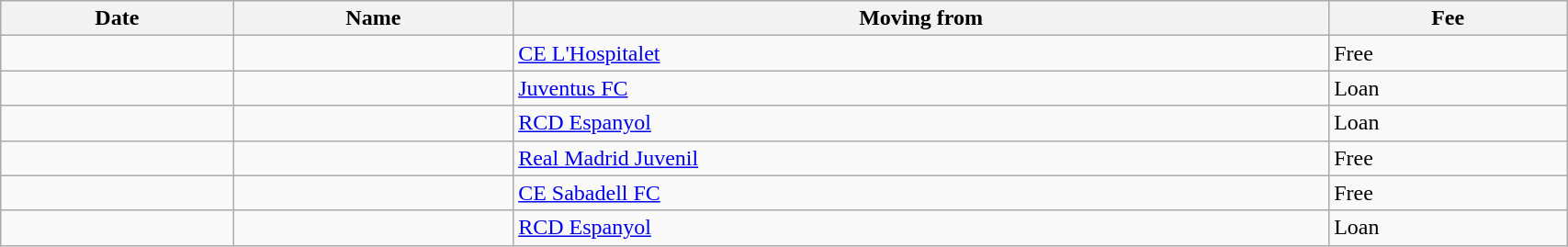<table class="wikitable sortable" width=90%>
<tr>
<th>Date</th>
<th>Name</th>
<th>Moving from</th>
<th>Fee</th>
</tr>
<tr>
<td></td>
<td> </td>
<td> <a href='#'>CE L'Hospitalet</a></td>
<td>Free</td>
</tr>
<tr>
<td></td>
<td> </td>
<td> <a href='#'>Juventus FC</a></td>
<td>Loan</td>
</tr>
<tr>
<td></td>
<td> </td>
<td> <a href='#'>RCD Espanyol</a></td>
<td>Loan</td>
</tr>
<tr>
<td></td>
<td> </td>
<td> <a href='#'>Real Madrid Juvenil</a></td>
<td>Free</td>
</tr>
<tr>
<td></td>
<td> </td>
<td> <a href='#'>CE Sabadell FC</a></td>
<td>Free</td>
</tr>
<tr>
<td></td>
<td> </td>
<td> <a href='#'>RCD Espanyol</a></td>
<td>Loan</td>
</tr>
</table>
